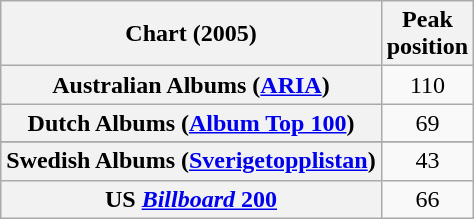<table class="wikitable sortable plainrowheaders">
<tr>
<th>Chart (2005)</th>
<th>Peak<br>position</th>
</tr>
<tr>
<th scope="row">Australian Albums (<a href='#'>ARIA</a>)</th>
<td align="center">110</td>
</tr>
<tr>
<th scope="row">Dutch Albums (<a href='#'>Album Top 100</a>)</th>
<td align="center">69</td>
</tr>
<tr>
</tr>
<tr>
<th scope="row">Swedish Albums (<a href='#'>Sverigetopplistan</a>)</th>
<td align="center">43</td>
</tr>
<tr>
<th scope="row">US <a href='#'><em>Billboard</em> 200</a></th>
<td align="center">66</td>
</tr>
</table>
